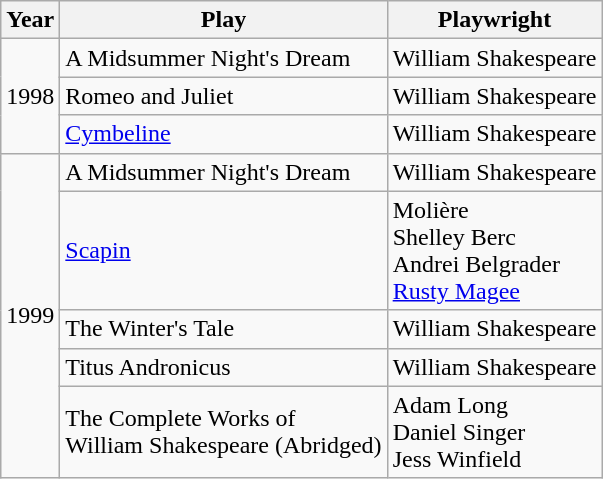<table class="wikitable mw-collapsible">
<tr>
<th>Year</th>
<th>Play</th>
<th>Playwright</th>
</tr>
<tr>
<td rowspan="3">1998</td>
<td>A Midsummer Night's Dream</td>
<td>William Shakespeare</td>
</tr>
<tr>
<td>Romeo and Juliet</td>
<td>William Shakespeare</td>
</tr>
<tr>
<td><a href='#'>Cymbeline</a></td>
<td>William Shakespeare</td>
</tr>
<tr>
<td rowspan="5">1999</td>
<td>A Midsummer Night's Dream</td>
<td>William Shakespeare</td>
</tr>
<tr>
<td><a href='#'>Scapin</a></td>
<td>Molière<br>Shelley Berc<br>Andrei Belgrader<br><a href='#'>Rusty Magee</a></td>
</tr>
<tr>
<td>The Winter's Tale</td>
<td>William Shakespeare</td>
</tr>
<tr>
<td>Titus Andronicus</td>
<td>William Shakespeare</td>
</tr>
<tr>
<td>The Complete Works of<br>William Shakespeare (Abridged)</td>
<td>Adam Long<br>Daniel Singer<br>Jess Winfield</td>
</tr>
</table>
